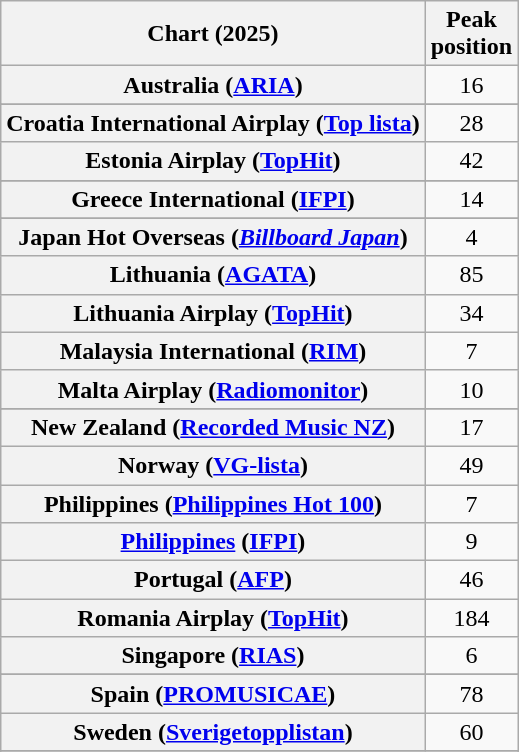<table class="wikitable sortable plainrowheaders" style="text-align:center">
<tr>
<th scope="col">Chart (2025)</th>
<th scope="col">Peak<br>position</th>
</tr>
<tr>
<th scope="row">Australia (<a href='#'>ARIA</a>)</th>
<td>16</td>
</tr>
<tr>
</tr>
<tr>
</tr>
<tr>
</tr>
<tr>
<th scope="row">Croatia International Airplay (<a href='#'>Top lista</a>)</th>
<td>28</td>
</tr>
<tr>
<th scope="row">Estonia Airplay (<a href='#'>TopHit</a>)</th>
<td>42</td>
</tr>
<tr>
</tr>
<tr>
</tr>
<tr>
<th scope="row">Greece International (<a href='#'>IFPI</a>)</th>
<td>14</td>
</tr>
<tr>
</tr>
<tr>
<th scope="row">Japan Hot Overseas (<em><a href='#'>Billboard Japan</a></em>)</th>
<td>4</td>
</tr>
<tr>
<th scope="row">Lithuania (<a href='#'>AGATA</a>)</th>
<td>85</td>
</tr>
<tr>
<th scope="row">Lithuania Airplay (<a href='#'>TopHit</a>)</th>
<td>34</td>
</tr>
<tr>
<th scope="row">Malaysia International (<a href='#'>RIM</a>)</th>
<td>7</td>
</tr>
<tr>
<th scope="row">Malta Airplay (<a href='#'>Radiomonitor</a>)</th>
<td>10</td>
</tr>
<tr>
</tr>
<tr>
<th scope="row">New Zealand (<a href='#'>Recorded Music NZ</a>)</th>
<td>17</td>
</tr>
<tr>
<th scope="row">Norway (<a href='#'>VG-lista</a>)</th>
<td>49</td>
</tr>
<tr>
<th scope="row">Philippines (<a href='#'>Philippines Hot 100</a>)</th>
<td>7</td>
</tr>
<tr>
<th scope="row"><a href='#'>Philippines</a> (<a href='#'>IFPI</a>)</th>
<td>9</td>
</tr>
<tr>
<th scope="row">Portugal (<a href='#'>AFP</a>)</th>
<td>46</td>
</tr>
<tr>
<th scope="row">Romania Airplay (<a href='#'>TopHit</a>)</th>
<td>184</td>
</tr>
<tr>
<th scope="row">Singapore (<a href='#'>RIAS</a>)</th>
<td>6</td>
</tr>
<tr>
</tr>
<tr>
<th scope="row">Spain (<a href='#'>PROMUSICAE</a>)</th>
<td>78</td>
</tr>
<tr>
<th scope="row">Sweden (<a href='#'>Sverigetopplistan</a>)</th>
<td>60</td>
</tr>
<tr>
</tr>
<tr>
</tr>
<tr>
</tr>
<tr>
</tr>
<tr>
</tr>
</table>
